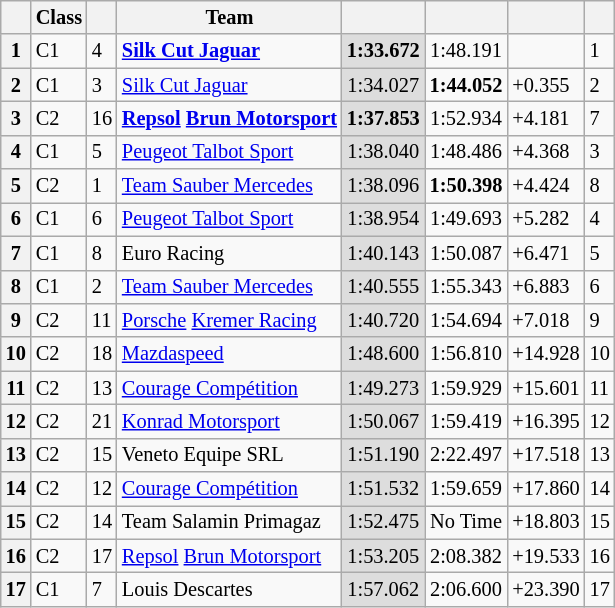<table class="wikitable sortable" style="font-size: 85%;">
<tr>
<th scope=col></th>
<th scope=col>Class</th>
<th scope=col></th>
<th scope=col>Team</th>
<th scope=col></th>
<th></th>
<th scope=col></th>
<th scope=col></th>
</tr>
<tr>
<th>1</th>
<td>C1</td>
<td>4</td>
<td><strong> <a href='#'>Silk Cut Jaguar</a></strong></td>
<td align="center" style="background:#ddd;"><strong>1:33.672</strong></td>
<td align="center">1:48.191</td>
<td></td>
<td>1</td>
</tr>
<tr>
<th>2</th>
<td>C1</td>
<td>3</td>
<td> <a href='#'>Silk Cut Jaguar</a></td>
<td align="center" style="background:#ddd;">1:34.027</td>
<td align="center"><strong>1:44.052</strong></td>
<td>+0.355</td>
<td>2</td>
</tr>
<tr>
<th>3</th>
<td>C2</td>
<td>16</td>
<td><strong> <a href='#'>Repsol</a> <a href='#'>Brun Motorsport</a></strong></td>
<td align="center" style="background:#ddd;"><strong>1:37.853</strong></td>
<td align="center">1:52.934</td>
<td>+4.181</td>
<td>7</td>
</tr>
<tr>
<th>4</th>
<td>C1</td>
<td>5</td>
<td> <a href='#'>Peugeot Talbot Sport</a></td>
<td align="center" style="background:#ddd;">1:38.040</td>
<td align="center">1:48.486</td>
<td>+4.368</td>
<td>3</td>
</tr>
<tr>
<th>5</th>
<td>C2</td>
<td>1</td>
<td> <a href='#'>Team Sauber Mercedes</a></td>
<td align="center" style="background:#ddd;">1:38.096</td>
<td align="center"><strong>1:50.398</strong></td>
<td>+4.424</td>
<td>8</td>
</tr>
<tr>
<th>6</th>
<td>C1</td>
<td>6</td>
<td> <a href='#'>Peugeot Talbot Sport</a></td>
<td align="center" style="background:#ddd;">1:38.954</td>
<td align="center">1:49.693</td>
<td>+5.282</td>
<td>4</td>
</tr>
<tr>
<th>7</th>
<td>C1</td>
<td>8</td>
<td> Euro Racing</td>
<td align="center" style="background:#ddd;">1:40.143</td>
<td align="center">1:50.087</td>
<td>+6.471</td>
<td>5</td>
</tr>
<tr>
<th>8</th>
<td>C1</td>
<td>2</td>
<td> <a href='#'>Team Sauber Mercedes</a></td>
<td align="center" style="background:#ddd;">1:40.555</td>
<td align="center">1:55.343</td>
<td>+6.883</td>
<td>6</td>
</tr>
<tr>
<th>9</th>
<td>C2</td>
<td>11</td>
<td> <a href='#'>Porsche</a> <a href='#'>Kremer Racing</a></td>
<td align="center" style="background:#ddd;">1:40.720</td>
<td align="center">1:54.694</td>
<td>+7.018</td>
<td>9</td>
</tr>
<tr>
<th>10</th>
<td>C2</td>
<td>18</td>
<td> <a href='#'>Mazdaspeed</a></td>
<td align="center" style="background:#ddd;">1:48.600</td>
<td align="center">1:56.810</td>
<td>+14.928</td>
<td>10</td>
</tr>
<tr>
<th>11</th>
<td>C2</td>
<td>13</td>
<td> <a href='#'>Courage Compétition</a></td>
<td align="center" style="background:#ddd;">1:49.273</td>
<td align="center">1:59.929</td>
<td>+15.601</td>
<td>11</td>
</tr>
<tr>
<th>12</th>
<td>C2</td>
<td>21</td>
<td> <a href='#'>Konrad Motorsport</a></td>
<td align="center" style="background:#ddd;">1:50.067</td>
<td align="center">1:59.419</td>
<td>+16.395</td>
<td>12</td>
</tr>
<tr>
<th>13</th>
<td>C2</td>
<td>15</td>
<td> Veneto Equipe SRL</td>
<td align="center" style="background:#ddd;">1:51.190</td>
<td align="center">2:22.497</td>
<td>+17.518</td>
<td>13</td>
</tr>
<tr>
<th>14</th>
<td>C2</td>
<td>12</td>
<td> <a href='#'>Courage Compétition</a></td>
<td align="center" style="background:#ddd;">1:51.532</td>
<td align="center">1:59.659</td>
<td>+17.860</td>
<td>14</td>
</tr>
<tr>
<th>15</th>
<td>C2</td>
<td>14</td>
<td> Team Salamin Primagaz</td>
<td align="center" style="background:#ddd;">1:52.475</td>
<td align="center">No Time</td>
<td>+18.803</td>
<td>15</td>
</tr>
<tr>
<th>16</th>
<td>C2</td>
<td>17</td>
<td> <a href='#'>Repsol</a> <a href='#'>Brun Motorsport</a></td>
<td align="center" style="background:#ddd;">1:53.205</td>
<td align="center">2:08.382</td>
<td>+19.533</td>
<td>16</td>
</tr>
<tr>
<th>17</th>
<td>C1</td>
<td>7</td>
<td> Louis Descartes</td>
<td align="center" style="background:#ddd;">1:57.062</td>
<td align="center">2:06.600</td>
<td>+23.390</td>
<td>17</td>
</tr>
</table>
